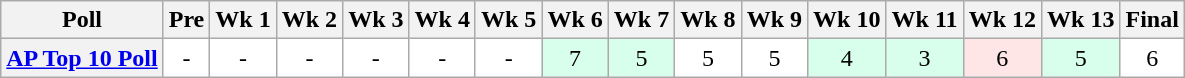<table class="wikitable" style="white-space:nowrap;">
<tr>
<th>Poll</th>
<th>Pre</th>
<th>Wk 1</th>
<th>Wk 2</th>
<th>Wk 3</th>
<th>Wk 4</th>
<th>Wk 5</th>
<th>Wk 6</th>
<th>Wk 7</th>
<th>Wk 8</th>
<th>Wk 9</th>
<th>Wk 10</th>
<th>Wk 11</th>
<th>Wk 12</th>
<th>Wk 13</th>
<th>Final</th>
</tr>
<tr style="text-align:center;">
<th><a href='#'>AP Top 10 Poll</a></th>
<td style="background:#FFF;">-</td>
<td style="background:#FFF;">-</td>
<td style="background:#FFF;">-</td>
<td style="background:#FFF;">-</td>
<td style="background:#FFF;">-</td>
<td style="background:#FFF;">-</td>
<td style="background:#D8FFEB;">7</td>
<td style="background:#D8FFEB;">5</td>
<td style="background:#FFF;">5</td>
<td style="background:#FFF;">5</td>
<td style="background:#D8FFEB;">4</td>
<td style="background:#D8FFEB;">3</td>
<td style="background:#FFE6E6;">6</td>
<td style="background:#D8FFEB;">5</td>
<td style="background:#FFF;">6</td>
</tr>
</table>
